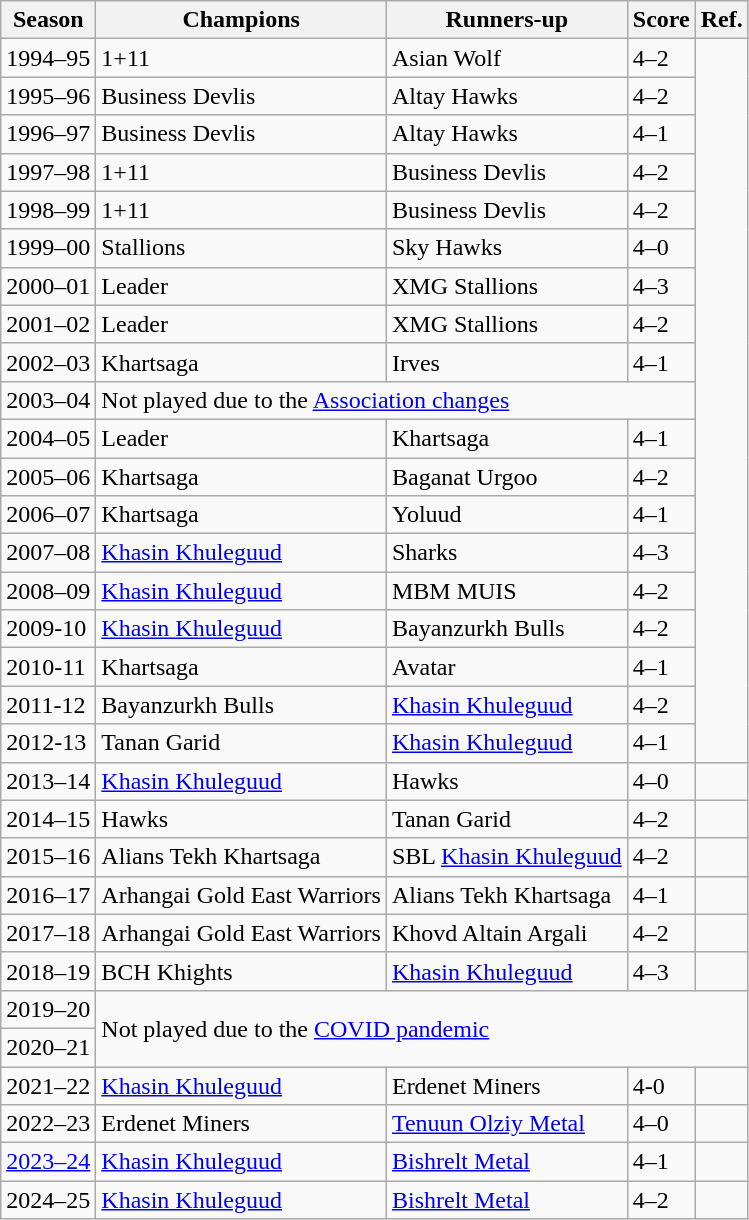<table class="wikitable">
<tr>
<th>Season</th>
<th>Champions</th>
<th>Runners-up</th>
<th>Score</th>
<th>Ref.</th>
</tr>
<tr>
<td>1994–95</td>
<td>1+11</td>
<td>Asian Wolf</td>
<td>4–2</td>
</tr>
<tr>
<td>1995–96</td>
<td>Business Devlis</td>
<td>Altay Hawks</td>
<td>4–2</td>
</tr>
<tr>
<td>1996–97</td>
<td>Business Devlis</td>
<td>Altay Hawks</td>
<td>4–1</td>
</tr>
<tr>
<td>1997–98</td>
<td>1+11</td>
<td>Business Devlis</td>
<td>4–2</td>
</tr>
<tr>
<td>1998–99</td>
<td>1+11</td>
<td>Business Devlis</td>
<td>4–2</td>
</tr>
<tr>
<td>1999–00</td>
<td>Stallions</td>
<td>Sky Hawks</td>
<td>4–0</td>
</tr>
<tr>
<td>2000–01</td>
<td>Leader</td>
<td>XMG Stallions</td>
<td>4–3</td>
</tr>
<tr>
<td>2001–02</td>
<td>Leader</td>
<td>XMG Stallions</td>
<td>4–2</td>
</tr>
<tr>
<td>2002–03</td>
<td>Khartsaga</td>
<td>Irves</td>
<td>4–1</td>
</tr>
<tr>
<td>2003–04</td>
<td colspan="3" rowspan="1">Not played due to the <a href='#'>Association changes</a></td>
</tr>
<tr>
<td>2004–05</td>
<td>Leader</td>
<td>Khartsaga</td>
<td>4–1</td>
</tr>
<tr>
<td>2005–06</td>
<td>Khartsaga</td>
<td>Baganat Urgoo</td>
<td>4–2</td>
</tr>
<tr>
<td>2006–07</td>
<td>Khartsaga</td>
<td>Yoluud</td>
<td>4–1</td>
</tr>
<tr>
<td>2007–08</td>
<td><a href='#'>Khasin Khuleguud</a></td>
<td>Sharks</td>
<td>4–3</td>
</tr>
<tr>
<td>2008–09</td>
<td><a href='#'>Khasin Khuleguud</a></td>
<td>MBM MUIS</td>
<td>4–2</td>
</tr>
<tr>
<td>2009-10</td>
<td><a href='#'>Khasin Khuleguud</a></td>
<td>Bayanzurkh Bulls</td>
<td>4–2</td>
</tr>
<tr>
<td>2010-11</td>
<td>Khartsaga</td>
<td>Avatar</td>
<td>4–1</td>
</tr>
<tr>
<td>2011-12</td>
<td>Bayanzurkh Bulls</td>
<td><a href='#'>Khasin Khuleguud</a></td>
<td>4–2</td>
</tr>
<tr>
<td>2012-13</td>
<td>Tanan Garid</td>
<td><a href='#'>Khasin Khuleguud</a></td>
<td>4–1</td>
</tr>
<tr>
<td>2013–14</td>
<td><a href='#'>Khasin Khuleguud</a></td>
<td>Hawks</td>
<td>4–0</td>
<td></td>
</tr>
<tr>
<td>2014–15</td>
<td>Hawks</td>
<td>Tanan Garid</td>
<td>4–2</td>
<td></td>
</tr>
<tr>
<td>2015–16</td>
<td>Alians Tekh Khartsaga</td>
<td>SBL <a href='#'>Khasin Khuleguud</a></td>
<td>4–2</td>
<td></td>
</tr>
<tr>
<td>2016–17</td>
<td>Arhangai Gold East Warriors</td>
<td>Alians Tekh Khartsaga</td>
<td>4–1</td>
<td></td>
</tr>
<tr>
<td>2017–18</td>
<td>Arhangai Gold East Warriors</td>
<td>Khovd Altain Argali</td>
<td>4–2</td>
<td></td>
</tr>
<tr>
<td>2018–19</td>
<td>BCH Khights</td>
<td><a href='#'>Khasin Khuleguud</a></td>
<td>4–3</td>
<td></td>
</tr>
<tr>
<td>2019–20</td>
<td colspan="4" rowspan="2">Not played due to the <a href='#'>COVID pandemic</a></td>
</tr>
<tr>
<td>2020–21</td>
</tr>
<tr>
<td>2021–22</td>
<td><a href='#'>Khasin Khuleguud</a></td>
<td>Erdenet Miners</td>
<td>4-0</td>
<td></td>
</tr>
<tr>
<td>2022–23</td>
<td>Erdenet Miners</td>
<td><a href='#'>Tenuun Olziy Metal</a></td>
<td>4–0</td>
<td></td>
</tr>
<tr>
<td><a href='#'>2023–24</a></td>
<td><a href='#'>Khasin Khuleguud</a></td>
<td><a href='#'>Bishrelt Metal</a></td>
<td>4–1</td>
<td></td>
</tr>
<tr>
<td>2024–25</td>
<td><a href='#'>Khasin Khuleguud</a></td>
<td><a href='#'>Bishrelt Metal</a></td>
<td>4–2</td>
<td></td>
</tr>
</table>
